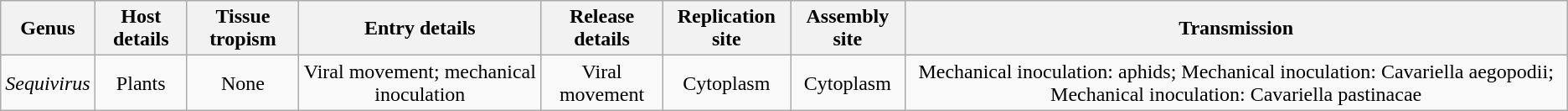<table class="wikitable sortable" style="text-align:center">
<tr>
<th>Genus</th>
<th>Host details</th>
<th>Tissue tropism</th>
<th>Entry details</th>
<th>Release details</th>
<th>Replication site</th>
<th>Assembly site</th>
<th>Transmission</th>
</tr>
<tr>
<td><em>Sequivirus</em></td>
<td>Plants</td>
<td>None</td>
<td>Viral movement; mechanical inoculation</td>
<td>Viral movement</td>
<td>Cytoplasm</td>
<td>Cytoplasm</td>
<td>Mechanical inoculation: aphids; Mechanical inoculation: Cavariella aegopodii; Mechanical inoculation: Cavariella pastinacae</td>
</tr>
</table>
